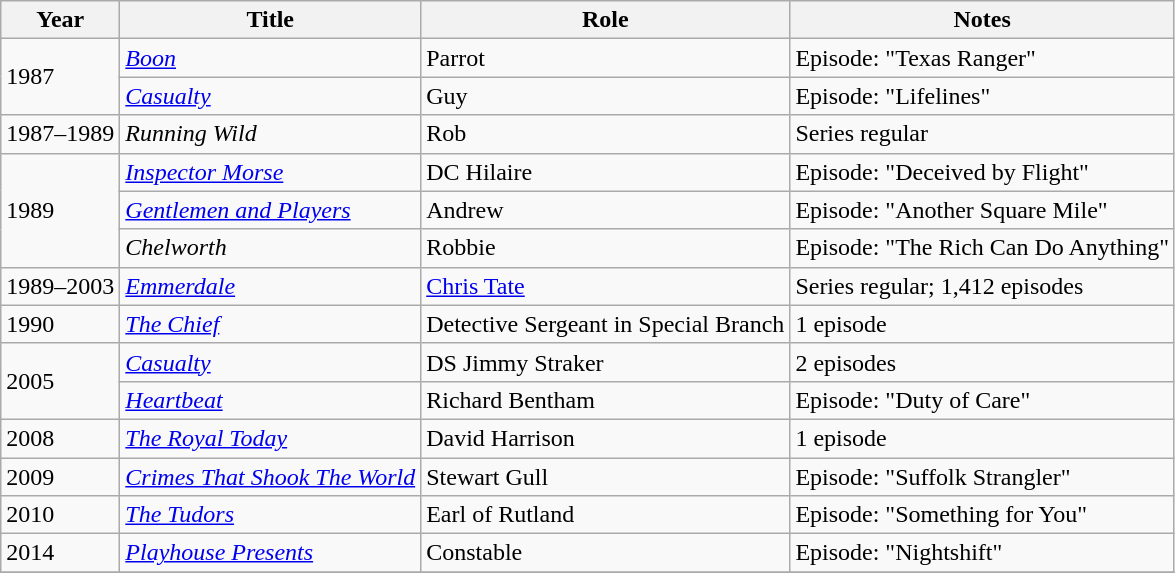<table class="wikitable">
<tr>
<th>Year</th>
<th>Title</th>
<th>Role</th>
<th>Notes</th>
</tr>
<tr>
<td rowspan="2">1987</td>
<td><em><a href='#'>Boon</a></em></td>
<td>Parrot</td>
<td>Episode: "Texas Ranger"</td>
</tr>
<tr>
<td><em><a href='#'>Casualty</a></em></td>
<td>Guy</td>
<td>Episode: "Lifelines"</td>
</tr>
<tr>
<td>1987–1989</td>
<td><em>Running Wild</em></td>
<td>Rob</td>
<td>Series regular</td>
</tr>
<tr>
<td rowspan="3">1989</td>
<td><em><a href='#'>Inspector Morse</a></em></td>
<td>DC Hilaire</td>
<td>Episode: "Deceived by Flight"</td>
</tr>
<tr>
<td><em><a href='#'>Gentlemen and Players</a></em></td>
<td>Andrew</td>
<td>Episode: "Another Square Mile"</td>
</tr>
<tr>
<td><em>Chelworth</em></td>
<td>Robbie</td>
<td>Episode: "The Rich Can Do Anything"</td>
</tr>
<tr>
<td>1989–2003</td>
<td><em><a href='#'>Emmerdale</a></em></td>
<td><a href='#'>Chris Tate</a></td>
<td>Series regular; 1,412 episodes</td>
</tr>
<tr>
<td>1990</td>
<td><em><a href='#'>The Chief</a></em></td>
<td>Detective Sergeant in Special Branch</td>
<td>1 episode</td>
</tr>
<tr>
<td rowspan="2">2005</td>
<td><em><a href='#'>Casualty</a></em></td>
<td>DS Jimmy Straker</td>
<td>2 episodes</td>
</tr>
<tr>
<td><em><a href='#'>Heartbeat</a></em></td>
<td>Richard Bentham</td>
<td>Episode: "Duty of Care"</td>
</tr>
<tr>
<td>2008</td>
<td><em><a href='#'>The Royal Today</a></em></td>
<td>David Harrison</td>
<td>1 episode</td>
</tr>
<tr>
<td>2009</td>
<td><em><a href='#'>Crimes That Shook The World</a></em></td>
<td>Stewart Gull</td>
<td>Episode: "Suffolk Strangler"</td>
</tr>
<tr>
<td>2010</td>
<td><em><a href='#'>The Tudors</a></em></td>
<td>Earl of Rutland</td>
<td>Episode: "Something for You"</td>
</tr>
<tr>
<td>2014</td>
<td><em><a href='#'>Playhouse Presents</a></em></td>
<td>Constable</td>
<td>Episode: "Nightshift"</td>
</tr>
<tr>
</tr>
</table>
